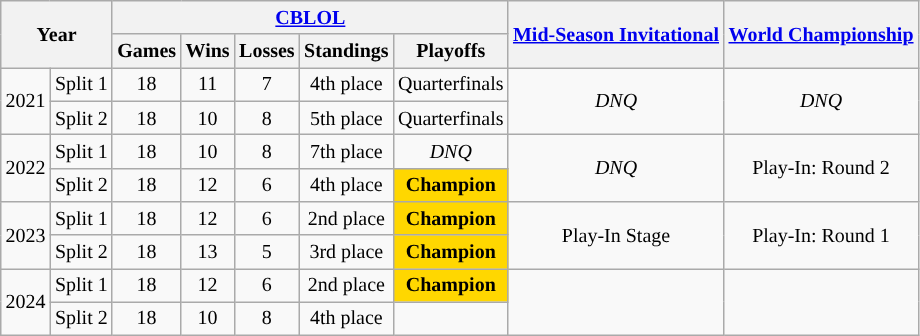<table class="wikitable" style="text-align:center; font-size:smaller">
<tr>
<th rowspan="2" colspan="2">Year</th>
<th colspan="5"><a href='#'>CBLOL</a></th>
<th rowspan="2"><a href='#'>Mid-Season Invitational</a></th>
<th rowspan="2"><a href='#'>World Championship</a></th>
</tr>
<tr>
<th>Games</th>
<th>Wins</th>
<th>Losses</th>
<th>Standings</th>
<th>Playoffs</th>
</tr>
<tr>
<td rowspan="2">2021</td>
<td>Split 1</td>
<td>18</td>
<td>11</td>
<td>7</td>
<td>4th place</td>
<td>Quarterfinals</td>
<td rowspan="2"><em>DNQ</em></td>
<td rowspan="2"><em>DNQ</em></td>
</tr>
<tr>
<td>Split 2</td>
<td>18</td>
<td>10</td>
<td>8</td>
<td>5th place</td>
<td>Quarterfinals</td>
</tr>
<tr>
<td rowspan="2">2022</td>
<td>Split 1</td>
<td>18</td>
<td>10</td>
<td>8</td>
<td>7th place</td>
<td><em>DNQ</em></td>
<td rowspan="2"><em>DNQ</em></td>
<td rowspan="2">Play-In: Round 2</td>
</tr>
<tr>
<td>Split 2</td>
<td>18</td>
<td>12</td>
<td>6</td>
<td>4th place</td>
<td bgcolor=gold><strong>Champion</strong></td>
</tr>
<tr>
<td rowspan="2">2023</td>
<td>Split 1</td>
<td>18</td>
<td>12</td>
<td>6</td>
<td>2nd place</td>
<td bgcolor=gold><strong>Champion</strong></td>
<td rowspan="2">Play-In Stage</td>
<td rowspan="2">Play-In: Round 1</td>
</tr>
<tr>
<td>Split 2</td>
<td>18</td>
<td>13</td>
<td>5</td>
<td>3rd place</td>
<td bgcolor=gold><strong>Champion</strong></td>
</tr>
<tr>
<td rowspan="2">2024</td>
<td>Split 1</td>
<td>18</td>
<td>12</td>
<td>6</td>
<td>2nd place</td>
<td bgcolor=gold><strong>Champion</strong></td>
<td rowspan="2"></td>
<td rowspan="2"></td>
</tr>
<tr>
<td>Split 2</td>
<td>18</td>
<td>10</td>
<td>8</td>
<td>4th place</td>
<td></td>
</tr>
</table>
